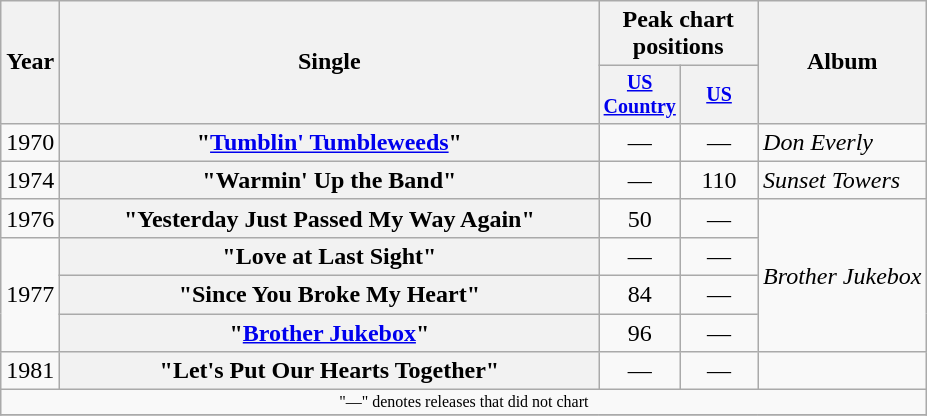<table class="wikitable plainrowheaders" style="text-align:center;">
<tr>
<th rowspan="2">Year</th>
<th rowspan="2" style="width:22em;">Single</th>
<th colspan="2">Peak chart<br>positions</th>
<th rowspan="2">Album</th>
</tr>
<tr style="font-size:smaller;">
<th width="45"><a href='#'>US Country</a></th>
<th width="45"><a href='#'>US</a></th>
</tr>
<tr>
<td>1970</td>
<th scope="row">"<a href='#'>Tumblin' Tumbleweeds</a>"</th>
<td>—</td>
<td>—</td>
<td align="left"><em>Don Everly</em></td>
</tr>
<tr>
<td>1974</td>
<th scope="row">"Warmin' Up the Band"</th>
<td>—</td>
<td>110</td>
<td align="left"><em>Sunset Towers</em></td>
</tr>
<tr>
<td>1976</td>
<th scope="row">"Yesterday Just Passed My Way Again"</th>
<td>50</td>
<td>—</td>
<td align="left" rowspan="4"><em>Brother Jukebox</em></td>
</tr>
<tr>
<td rowspan="3">1977</td>
<th scope="row">"Love at Last Sight"</th>
<td>—</td>
<td>—</td>
</tr>
<tr>
<th scope="row">"Since You Broke My Heart"</th>
<td>84</td>
<td>—</td>
</tr>
<tr>
<th scope="row">"<a href='#'>Brother Jukebox</a>"</th>
<td>96</td>
<td>—</td>
</tr>
<tr>
<td>1981</td>
<th scope="row">"Let's Put Our Hearts Together"</th>
<td>—</td>
<td>—</td>
<td></td>
</tr>
<tr>
<td colspan="5" style="font-size: 8pt">"—" denotes releases that did not chart</td>
</tr>
<tr>
</tr>
</table>
